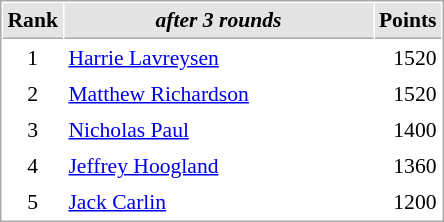<table cellspacing="1" cellpadding="3" style="border:1px solid #aaa; font-size:90%;">
<tr style="background:#e4e4e4;">
<th style="border-bottom:1px solid #aaa; width:10px;">Rank</th>
<th style="border-bottom:1px solid #aaa; width:200px; white-space:nowrap;"><em>after 3 rounds</em> </th>
<th style="border-bottom:1px solid #aaa; width:20px;">Points</th>
</tr>
<tr>
<td align=center>1</td>
<td> <a href='#'>Harrie Lavreysen</a></td>
<td align=right>1520</td>
</tr>
<tr>
<td align=center>2</td>
<td> <a href='#'>Matthew Richardson</a></td>
<td align=right>1520</td>
</tr>
<tr>
<td align=center>3</td>
<td> <a href='#'>Nicholas Paul</a></td>
<td align=right>1400</td>
</tr>
<tr>
<td align=center>4</td>
<td> <a href='#'>Jeffrey Hoogland</a></td>
<td align=right>1360</td>
</tr>
<tr>
<td align=center>5</td>
<td> <a href='#'>Jack Carlin</a></td>
<td align=right>1200</td>
</tr>
</table>
